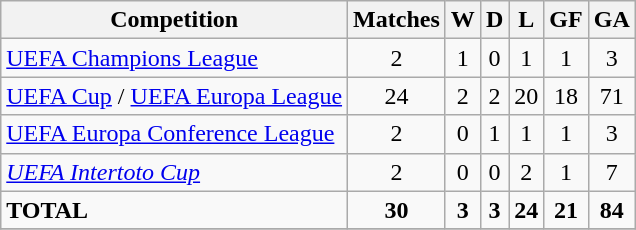<table class="wikitable" align="center">
<tr>
<th>Competition</th>
<th>Matches</th>
<th>W</th>
<th>D</th>
<th>L</th>
<th>GF</th>
<th>GA</th>
</tr>
<tr>
<td><a href='#'>UEFA Champions League</a></td>
<td style="text-align:center;">2</td>
<td style="text-align:center;">1</td>
<td style="text-align:center;">0</td>
<td style="text-align:center;">1</td>
<td style="text-align:center;">1</td>
<td style="text-align:center;">3</td>
</tr>
<tr>
<td><a href='#'>UEFA Cup</a> / <a href='#'>UEFA Europa League</a></td>
<td style="text-align:center;">24</td>
<td style="text-align:center;">2</td>
<td style="text-align:center;">2</td>
<td style="text-align:center;">20</td>
<td style="text-align:center;">18</td>
<td style="text-align:center;">71</td>
</tr>
<tr>
<td><a href='#'>UEFA Europa Conference League</a></td>
<td style="text-align:center;">2</td>
<td style="text-align:center;">0</td>
<td style="text-align:center;">1</td>
<td style="text-align:center;">1</td>
<td style="text-align:center;">1</td>
<td style="text-align:center;">3</td>
</tr>
<tr>
<td><em><a href='#'>UEFA Intertoto Cup</a></em></td>
<td style="text-align:center;">2</td>
<td style="text-align:center;">0</td>
<td style="text-align:center;">0</td>
<td style="text-align:center;">2</td>
<td style="text-align:center;">1</td>
<td style="text-align:center;">7</td>
</tr>
<tr>
<td><strong>TOTAL</strong></td>
<td style="text-align:center;"><strong>30</strong></td>
<td style="text-align:center;"><strong>3</strong></td>
<td style="text-align:center;"><strong>3</strong></td>
<td style="text-align:center;"><strong>24</strong></td>
<td style="text-align:center;"><strong>21</strong></td>
<td style="text-align:center;"><strong>84</strong></td>
</tr>
<tr>
</tr>
</table>
